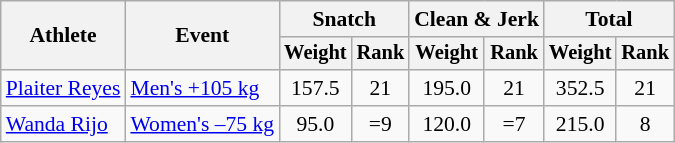<table class=wikitable style=font-size:90%;text-align:center>
<tr>
<th rowspan=2>Athlete</th>
<th rowspan=2>Event</th>
<th colspan=2>Snatch</th>
<th colspan=2>Clean & Jerk</th>
<th colspan=2>Total</th>
</tr>
<tr style=font-size:95%>
<th>Weight</th>
<th>Rank</th>
<th>Weight</th>
<th>Rank</th>
<th>Weight</th>
<th>Rank</th>
</tr>
<tr>
<td align=left><a href='#'>Plaiter Reyes</a></td>
<td align=left><a href='#'>Men's +105 kg</a></td>
<td>157.5</td>
<td>21</td>
<td>195.0</td>
<td>21</td>
<td>352.5</td>
<td>21</td>
</tr>
<tr>
<td align=left><a href='#'>Wanda Rijo</a></td>
<td align=left><a href='#'>Women's –75 kg</a></td>
<td>95.0</td>
<td>=9</td>
<td>120.0</td>
<td>=7</td>
<td>215.0</td>
<td>8</td>
</tr>
</table>
